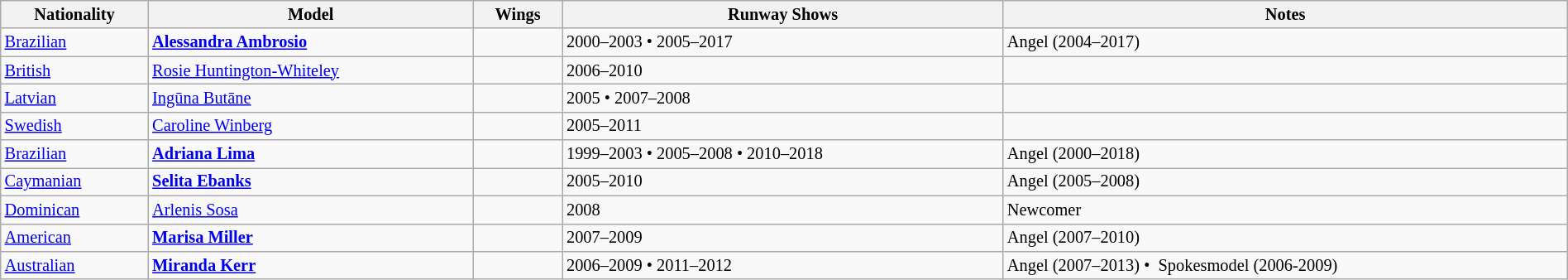<table class="sortable wikitable"  style="font-size:85%; width:100%;">
<tr>
<th style="text-align:center;">Nationality<br></th>
<th style="text-align:center;">Model<br></th>
<th style="text-align:center;">Wings<br></th>
<th style="text-align:center;">Runway Shows<br></th>
<th style="text-align:center;">Notes</th>
</tr>
<tr>
<td> <a href='#'>Brazilian</a></td>
<td><strong><a href='#'>Alessandra Ambrosio</a></strong></td>
<td></td>
<td>2000–2003 • 2005–2017</td>
<td> Angel (2004–2017)</td>
</tr>
<tr>
<td> <a href='#'>British</a></td>
<td><a href='#'>Rosie Huntington-Whiteley</a></td>
<td></td>
<td>2006–2010</td>
<td></td>
</tr>
<tr>
<td> <a href='#'>Latvian</a></td>
<td><a href='#'>Ingūna Butāne</a></td>
<td></td>
<td>2005 • 2007–2008</td>
<td></td>
</tr>
<tr>
<td> <a href='#'>Swedish</a></td>
<td><a href='#'>Caroline Winberg</a></td>
<td></td>
<td>2005–2011</td>
<td></td>
</tr>
<tr>
<td> <a href='#'>Brazilian</a></td>
<td><strong><a href='#'>Adriana Lima</a></strong></td>
<td></td>
<td>1999–2003 • 2005–2008 • 2010–2018</td>
<td> Angel (2000–2018)</td>
</tr>
<tr>
<td> <a href='#'>Caymanian</a></td>
<td><strong><a href='#'>Selita Ebanks</a></strong></td>
<td></td>
<td>2005–2010</td>
<td> Angel (2005–2008)</td>
</tr>
<tr>
<td> <a href='#'>Dominican</a></td>
<td><a href='#'>Arlenis Sosa</a></td>
<td></td>
<td>2008</td>
<td>Newcomer</td>
</tr>
<tr>
<td> <a href='#'>American</a></td>
<td><strong><a href='#'>Marisa Miller</a></strong></td>
<td></td>
<td>2007–2009</td>
<td> Angel (2007–2010)</td>
</tr>
<tr>
<td> <a href='#'>Australian</a></td>
<td><strong><a href='#'>Miranda Kerr</a></strong></td>
<td></td>
<td>2006–2009 • 2011–2012</td>
<td> Angel (2007–2013) •  Spokesmodel (2006-2009)</td>
</tr>
</table>
